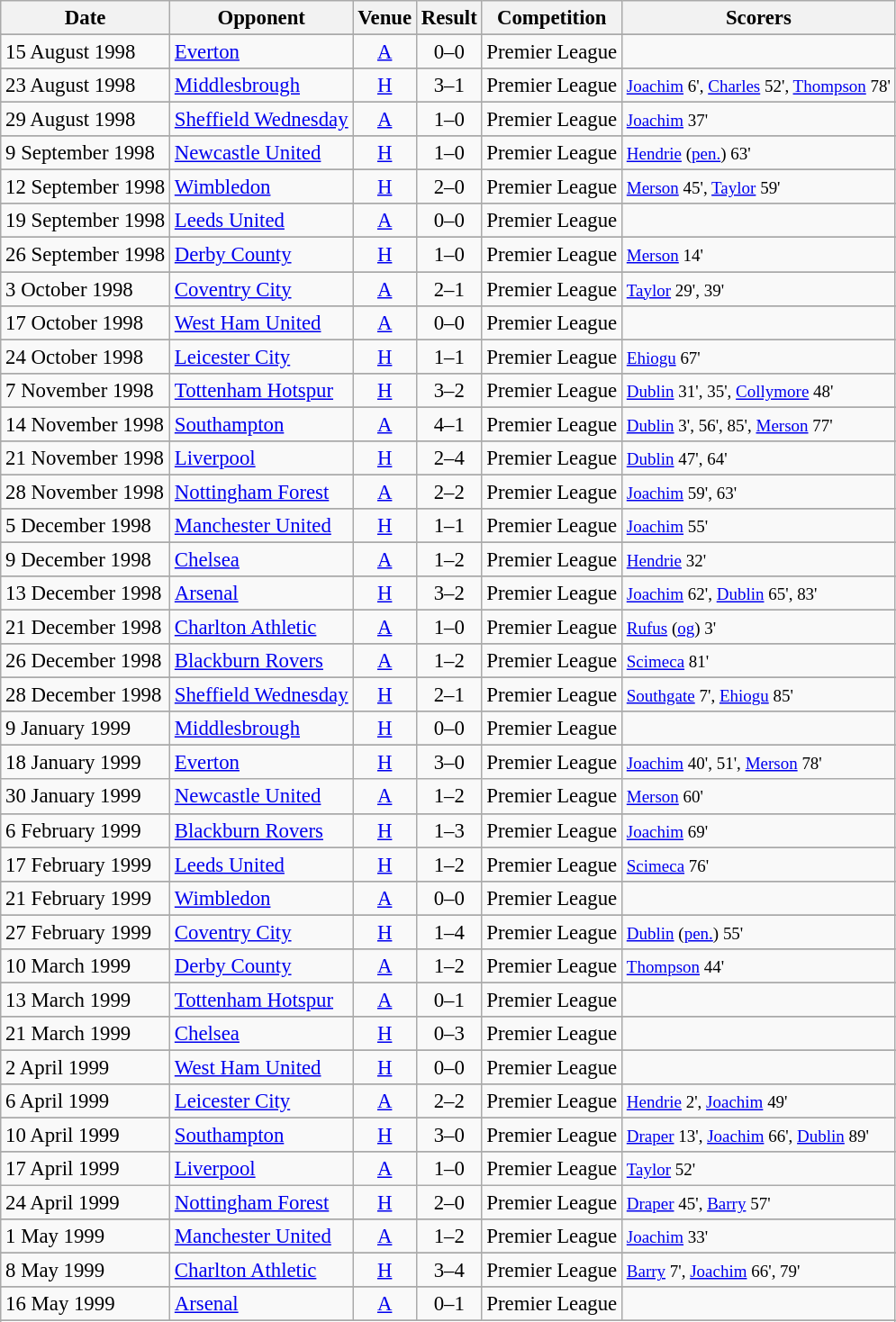<table class="wikitable sortable" style="font-size:95%; text-align:center">
<tr>
<th>Date</th>
<th>Opponent</th>
<th>Venue</th>
<th>Result</th>
<th>Competition</th>
<th>Scorers</th>
</tr>
<tr bgcolor="#ffdddd">
</tr>
<tr>
<td align="left">15 August 1998</td>
<td align="left"><a href='#'>Everton</a></td>
<td><a href='#'>A</a></td>
<td>0–0</td>
<td>Premier League</td>
<td align="left"></td>
</tr>
<tr bgcolor="#ddffdd">
</tr>
<tr>
<td align="left">23 August 1998</td>
<td align="left"><a href='#'>Middlesbrough</a></td>
<td><a href='#'>H</a></td>
<td>3–1</td>
<td>Premier League</td>
<td align="left"><small><a href='#'>Joachim</a> 6', <a href='#'>Charles</a> 52', <a href='#'>Thompson</a> 78'</small></td>
</tr>
<tr bgcolor="#ddffdd">
</tr>
<tr>
<td align="left">29 August 1998</td>
<td align="left"><a href='#'>Sheffield Wednesday</a></td>
<td><a href='#'>A</a></td>
<td>1–0</td>
<td>Premier League</td>
<td align="left"><small><a href='#'>Joachim</a> 37'</small></td>
</tr>
<tr bgcolor="#ddffdd">
</tr>
<tr>
<td align="left">9 September 1998</td>
<td align="left"><a href='#'>Newcastle United</a></td>
<td><a href='#'>H</a></td>
<td>1–0</td>
<td>Premier League</td>
<td align="left"><small><a href='#'>Hendrie</a> (<a href='#'>pen.</a>) 63'</small></td>
</tr>
<tr bgcolor="#ddffdd">
</tr>
<tr>
<td align="left">12 September 1998</td>
<td align="left"><a href='#'>Wimbledon</a></td>
<td><a href='#'>H</a></td>
<td>2–0</td>
<td>Premier League</td>
<td align="left"><small><a href='#'>Merson</a> 45', <a href='#'>Taylor</a> 59'</small></td>
</tr>
<tr bgcolor="#ffdddd">
</tr>
<tr>
<td align="left">19 September 1998</td>
<td align="left"><a href='#'>Leeds United</a></td>
<td><a href='#'>A</a></td>
<td>0–0</td>
<td>Premier League</td>
<td align="left"></td>
</tr>
<tr bgcolor = "#FFFFEE">
</tr>
<tr>
<td align="left">26 September 1998</td>
<td align="left"><a href='#'>Derby County</a></td>
<td><a href='#'>H</a></td>
<td>1–0</td>
<td>Premier League</td>
<td align="left"><small><a href='#'>Merson</a> 14'</small></td>
</tr>
<tr bgcolor="#ddffdd">
</tr>
<tr>
<td align="left">3 October 1998</td>
<td align="left"><a href='#'>Coventry City</a></td>
<td><a href='#'>A</a></td>
<td>2–1</td>
<td>Premier League</td>
<td align="left"><small><a href='#'>Taylor</a> 29', 39'</small></td>
</tr>
<tr bgcolor = "#FFFFEE">
</tr>
<tr>
<td align="left">17 October 1998</td>
<td align="left"><a href='#'>West Ham United</a></td>
<td><a href='#'>A</a></td>
<td>0–0</td>
<td>Premier League</td>
<td align="left"></td>
</tr>
<tr bgcolor = "#FFFFEE">
</tr>
<tr>
<td align="left">24 October 1998</td>
<td align="left"><a href='#'>Leicester City</a></td>
<td><a href='#'>H</a></td>
<td>1–1</td>
<td>Premier League</td>
<td align="left"><small><a href='#'>Ehiogu</a> 67'</small></td>
</tr>
<tr bgcolor = "#FFFFEE">
</tr>
<tr>
<td align="left">7 November 1998</td>
<td align="left"><a href='#'>Tottenham Hotspur</a></td>
<td><a href='#'>H</a></td>
<td>3–2</td>
<td>Premier League</td>
<td align="left"><small><a href='#'>Dublin</a> 31', 35', <a href='#'>Collymore</a> 48'</small></td>
</tr>
<tr bgcolor="#ddffdd">
</tr>
<tr>
<td align="left">14 November 1998</td>
<td align="left"><a href='#'>Southampton</a></td>
<td><a href='#'>A</a></td>
<td>4–1</td>
<td>Premier League</td>
<td align="left"><small><a href='#'>Dublin</a> 3', 56', 85', <a href='#'>Merson</a> 77'</small></td>
</tr>
<tr bgcolor = "#FFFFEE">
</tr>
<tr>
<td align="left">21 November 1998</td>
<td align="left"><a href='#'>Liverpool</a></td>
<td><a href='#'>H</a></td>
<td>2–4</td>
<td>Premier League</td>
<td align="left"><small><a href='#'>Dublin</a> 47', 64'</small></td>
</tr>
<tr bgcolor = "#FFFFEE">
</tr>
<tr>
<td align="left">28 November 1998</td>
<td align="left"><a href='#'>Nottingham Forest</a></td>
<td><a href='#'>A</a></td>
<td>2–2</td>
<td>Premier League</td>
<td align="left"><small><a href='#'>Joachim</a> 59', 63'</small></td>
</tr>
<tr bgcolor="#ddffdd">
</tr>
<tr>
<td align="left">5 December 1998</td>
<td align="left"><a href='#'>Manchester United</a></td>
<td><a href='#'>H</a></td>
<td>1–1</td>
<td>Premier League</td>
<td align="left"><small><a href='#'>Joachim</a> 55'</small></td>
</tr>
<tr bgcolor = "ddffdd">
</tr>
<tr>
<td align="left">9 December 1998</td>
<td align="left"><a href='#'>Chelsea</a></td>
<td><a href='#'>A</a></td>
<td>1–2</td>
<td>Premier League</td>
<td align="left"><small><a href='#'>Hendrie</a> 32'</small></td>
</tr>
<tr bgcolor = "ddffdd">
</tr>
<tr>
<td align="left">13 December 1998</td>
<td align="left"><a href='#'>Arsenal</a></td>
<td><a href='#'>H</a></td>
<td>3–2</td>
<td>Premier League</td>
<td align="left"><small><a href='#'>Joachim</a> 62', <a href='#'>Dublin</a> 65', 83'</small></td>
</tr>
<tr bgcolor = "#ffdddd">
</tr>
<tr>
<td align="left">21 December 1998</td>
<td align="left"><a href='#'>Charlton Athletic</a></td>
<td><a href='#'>A</a></td>
<td>1–0</td>
<td>Premier League</td>
<td align="left"><small><a href='#'>Rufus</a> (<a href='#'>og</a>) 3'</small></td>
</tr>
<tr bgcolor = "#ffdddd">
</tr>
<tr>
<td align="left">26 December 1998</td>
<td align="left"><a href='#'>Blackburn Rovers</a></td>
<td><a href='#'>A</a></td>
<td>1–2</td>
<td>Premier League</td>
<td align="left"><small><a href='#'>Scimeca</a> 81'</small></td>
</tr>
<tr bgcolor = "#FFFFEE">
</tr>
<tr>
<td align="left">28 December 1998</td>
<td align="left"><a href='#'>Sheffield Wednesday</a></td>
<td><a href='#'>H</a></td>
<td>2–1</td>
<td>Premier League</td>
<td align="left"><small><a href='#'>Southgate</a> 7', <a href='#'>Ehiogu</a> 85'</small></td>
</tr>
<tr bgcolor = "#FFFFEE">
</tr>
<tr>
<td align="left">9 January 1999</td>
<td align="left"><a href='#'>Middlesbrough</a></td>
<td><a href='#'>H</a></td>
<td>0–0</td>
<td>Premier League</td>
<td align="left"></td>
</tr>
<tr bgcolor = "#FFFFEE">
</tr>
<tr>
<td align="left">18 January 1999</td>
<td align="left"><a href='#'>Everton</a></td>
<td><a href='#'>H</a></td>
<td>3–0</td>
<td>Premier League</td>
<td align="left"><small><a href='#'>Joachim</a> 40', 51', <a href='#'>Merson</a> 78'</small></td>
</tr>
<tr>
<td align="left">30 January 1999</td>
<td align="left"><a href='#'>Newcastle United</a></td>
<td><a href='#'>A</a></td>
<td>1–2</td>
<td>Premier League</td>
<td align="left"><small><a href='#'>Merson</a> 60'</small></td>
</tr>
<tr bgcolor = "ddffdd">
</tr>
<tr>
<td align="left">6 February 1999</td>
<td align="left"><a href='#'>Blackburn Rovers</a></td>
<td><a href='#'>H</a></td>
<td>1–3</td>
<td>Premier League</td>
<td align="left"><small><a href='#'>Joachim</a> 69'</small></td>
</tr>
<tr bgcolor = "#FFFFEE">
</tr>
<tr>
<td align="left">17 February 1999</td>
<td align="left"><a href='#'>Leeds United</a></td>
<td><a href='#'>H</a></td>
<td>1–2</td>
<td>Premier League</td>
<td align="left"><small><a href='#'>Scimeca</a> 76'</small></td>
</tr>
<tr bgcolor = "ddffdd">
</tr>
<tr>
<td align="left">21 February 1999</td>
<td align="left"><a href='#'>Wimbledon</a></td>
<td><a href='#'>A</a></td>
<td>0–0</td>
<td>Premier League</td>
<td align="left"><small> </small></td>
</tr>
<tr bgcolor="#FFFFEE">
</tr>
<tr>
<td align="left">27 February 1999</td>
<td align="left"><a href='#'>Coventry City</a></td>
<td><a href='#'>H</a></td>
<td>1–4</td>
<td>Premier League</td>
<td align="left"><small><a href='#'>Dublin</a> (<a href='#'>pen.</a>) 55'</small></td>
</tr>
<tr bgcolor = "#ffffee">
</tr>
<tr>
<td align="left">10 March 1999</td>
<td align="left"><a href='#'>Derby County</a></td>
<td><a href='#'>A</a></td>
<td>1–2</td>
<td>Premier League</td>
<td align="left"><small><a href='#'>Thompson</a> 44'</small></td>
</tr>
<tr bgcolor = "#ffdddd">
</tr>
<tr>
<td align="left">13 March 1999</td>
<td align="left"><a href='#'>Tottenham Hotspur</a></td>
<td><a href='#'>A</a></td>
<td>0–1</td>
<td>Premier League</td>
<td></td>
</tr>
<tr bgcolor = "ddffdd">
</tr>
<tr>
<td align="left">21 March 1999</td>
<td align="left"><a href='#'>Chelsea</a></td>
<td><a href='#'>H</a></td>
<td>0–3</td>
<td>Premier League</td>
<td></td>
</tr>
<tr bgcolor = "#ffffee">
</tr>
<tr>
<td align="left">2 April 1999</td>
<td align="left"><a href='#'>West Ham United</a></td>
<td><a href='#'>H</a></td>
<td>0–0</td>
<td>Premier League</td>
<td></td>
</tr>
<tr bgcolor = "ddffdd">
</tr>
<tr>
<td align="left">6 April 1999</td>
<td align="left"><a href='#'>Leicester City</a></td>
<td><a href='#'>A</a></td>
<td>2–2</td>
<td>Premier League</td>
<td align="left"><small><a href='#'>Hendrie</a> 2', <a href='#'>Joachim</a> 49'</small></td>
</tr>
<tr bgcolor = "ddffdd">
</tr>
<tr>
<td align="left">10 April 1999</td>
<td align="left"><a href='#'>Southampton</a></td>
<td><a href='#'>H</a></td>
<td>3–0</td>
<td>Premier League</td>
<td align="left"><small><a href='#'>Draper</a> 13', <a href='#'>Joachim</a> 66', <a href='#'>Dublin</a> 89'</small></td>
</tr>
<tr bgcolor = "ddffdd">
</tr>
<tr>
<td align="left">17 April 1999</td>
<td align="left"><a href='#'>Liverpool</a></td>
<td><a href='#'>A</a></td>
<td>1–0</td>
<td>Premier League</td>
<td align="left"><small><a href='#'>Taylor</a> 52'</small></td>
</tr>
<tr>
<td align="left">24 April 1999</td>
<td align="left"><a href='#'>Nottingham Forest</a></td>
<td><a href='#'>H</a></td>
<td>2–0</td>
<td>Premier League</td>
<td align="left"><small><a href='#'>Draper</a> 45', <a href='#'>Barry</a> 57'</small></td>
</tr>
<tr bgcolor="#ddffdd">
</tr>
<tr>
<td align="left">1 May 1999</td>
<td align="left"><a href='#'>Manchester United</a></td>
<td><a href='#'>A</a></td>
<td>1–2</td>
<td>Premier League</td>
<td align="left"><small><a href='#'>Joachim</a> 33'</small></td>
</tr>
<tr bgcolor="#ddffdd">
</tr>
<tr>
<td align="left">8 May 1999</td>
<td align="left"><a href='#'>Charlton Athletic</a></td>
<td><a href='#'>H</a></td>
<td>3–4</td>
<td>Premier League</td>
<td align="left"><small><a href='#'>Barry</a> 7', <a href='#'>Joachim</a> 66', 79'</small></td>
</tr>
<tr bgcolor="#ddffdd">
</tr>
<tr>
<td align="left">16 May 1999</td>
<td align="left"><a href='#'>Arsenal</a></td>
<td><a href='#'>A</a></td>
<td>0–1</td>
<td>Premier League</td>
<td></td>
</tr>
<tr bgcolor="#ddffdd">
</tr>
<tr>
</tr>
</table>
